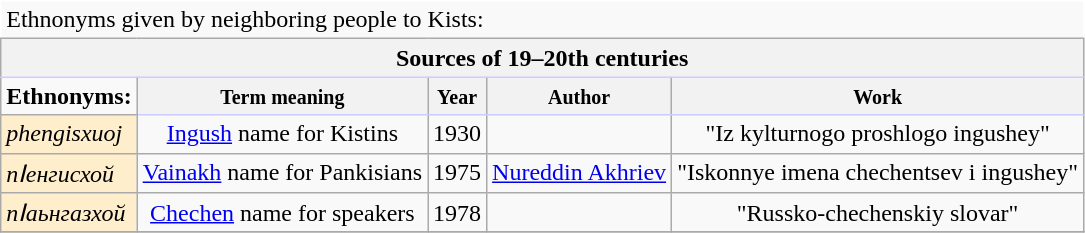<table class="wikitable" style="text-align:center">
<tr>
<td colspan=6 style="text-align:left; border-left: 1px solid #FFFFFF; border-top: 1px solid #FFFFFF; border-right: 1px solid #FFFFFF">Ethnonyms given by neighboring people to Kists:</td>
</tr>
<tr class="bright">
<th colspan=5 style="border-bottom: 1px solid #CCCCFF">Sources of 19–20th centuries</th>
</tr>
<tr class="bright">
<td style="vertical-align:bottom; text-align:left"><strong>Ethnonyms:</strong></td>
<th style="border-bottom: 1px solid #CCCCFF"><small>Term meaning</small></th>
<th style="border-bottom: 1px solid #CCCCFF"><small>Year</small></th>
<th style="border-bottom: 1px solid #CCCCFF"><small>Author</small></th>
<th style="border-bottom: 1px solid #CCCCFF"><small>Work</small></th>
</tr>
<tr>
<td style="text-align:left; background: #FFEECC"><em>phengisxuoj</em></td>
<td><a href='#'>Ingush</a> name for Kistins</td>
<td>1930</td>
<td></td>
<td>"Iz kylturnogo proshlogo ingushey"</td>
</tr>
<tr>
<td style="text-align:left; background: #FFEECC"><em>пӀенгисхой</em></td>
<td><a href='#'>Vainakh</a> name for Pankisians</td>
<td>1975</td>
<td><a href='#'>Nureddin Akhriev</a></td>
<td>"Iskonnye imena chechentsev i ingushey"</td>
</tr>
<tr>
<td style="text-align:left; background: #FFEECC"><em>пӀаьнгазхой</em></td>
<td><a href='#'>Chechen</a> name for  speakers</td>
<td>1978</td>
<td></td>
<td>"Russko-chechenskiy slovar"</td>
</tr>
<tr>
</tr>
</table>
